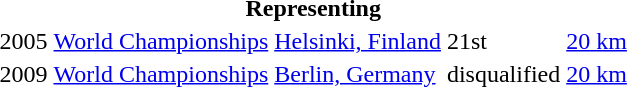<table>
<tr>
<th colspan="5">Representing </th>
</tr>
<tr>
<td>2005</td>
<td><a href='#'>World Championships</a></td>
<td><a href='#'>Helsinki, Finland</a></td>
<td>21st</td>
<td><a href='#'>20 km</a></td>
</tr>
<tr>
<td>2009</td>
<td><a href='#'>World Championships</a></td>
<td><a href='#'>Berlin, Germany</a></td>
<td>disqualified</td>
<td><a href='#'>20 km</a></td>
</tr>
</table>
